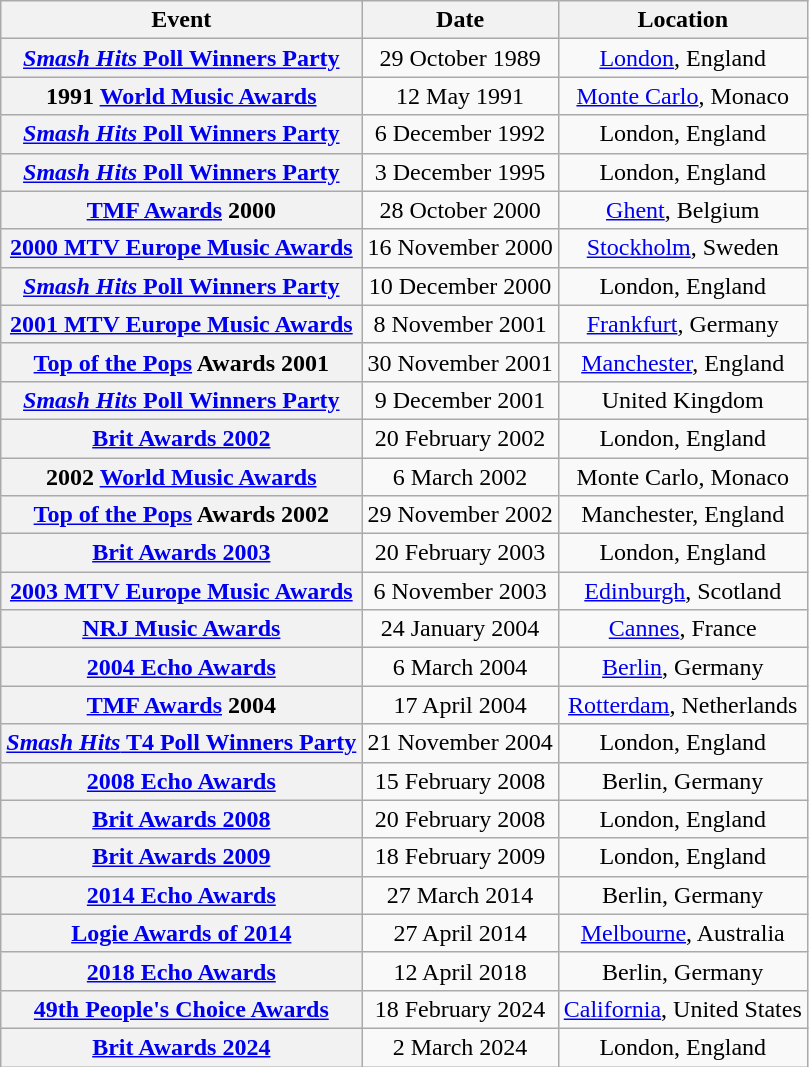<table class="wikitable plainrowheaders sortable" style="text-align:center;">
<tr>
<th scope=col class="unsortable">Event</th>
<th scope=col>Date</th>
<th scope=col>Location</th>
</tr>
<tr>
<th scope=row><a href='#'><em>Smash Hits</em> Poll Winners Party</a></th>
<td>29 October 1989</td>
<td><a href='#'>London</a>, England</td>
</tr>
<tr>
<th scope=row>1991 <a href='#'>World Music Awards</a></th>
<td>12 May 1991</td>
<td><a href='#'>Monte Carlo</a>, Monaco</td>
</tr>
<tr>
<th scope=row><a href='#'><em>Smash Hits</em> Poll Winners Party</a></th>
<td>6 December 1992</td>
<td>London, England</td>
</tr>
<tr>
<th scope=row><a href='#'><em>Smash Hits</em> Poll Winners Party</a></th>
<td>3 December 1995</td>
<td>London, England</td>
</tr>
<tr>
<th scope=row><a href='#'>TMF Awards</a> 2000</th>
<td>28 October 2000</td>
<td><a href='#'>Ghent</a>, Belgium</td>
</tr>
<tr>
<th scope=row><a href='#'>2000 MTV Europe Music Awards</a></th>
<td>16 November 2000</td>
<td><a href='#'>Stockholm</a>, Sweden</td>
</tr>
<tr>
<th scope=row><a href='#'><em>Smash Hits</em> Poll Winners Party</a></th>
<td>10 December 2000</td>
<td>London, England</td>
</tr>
<tr>
<th scope=row><a href='#'>2001 MTV Europe Music Awards</a></th>
<td>8 November 2001</td>
<td><a href='#'>Frankfurt</a>, Germany</td>
</tr>
<tr>
<th scope=row><a href='#'>Top of the Pops</a> Awards 2001</th>
<td>30 November 2001</td>
<td><a href='#'>Manchester</a>, England</td>
</tr>
<tr>
<th scope=row><a href='#'><em>Smash Hits</em> Poll Winners Party</a></th>
<td>9 December 2001</td>
<td>United Kingdom</td>
</tr>
<tr>
<th scope=row><a href='#'>Brit Awards 2002</a></th>
<td>20 February 2002</td>
<td>London, England</td>
</tr>
<tr>
<th scope=row>2002 <a href='#'>World Music Awards</a></th>
<td>6 March 2002</td>
<td>Monte Carlo, Monaco</td>
</tr>
<tr>
<th scope=row><a href='#'>Top of the Pops</a> Awards 2002</th>
<td>29 November 2002</td>
<td>Manchester, England</td>
</tr>
<tr>
<th scope=row><a href='#'>Brit Awards 2003</a></th>
<td>20 February 2003</td>
<td>London, England</td>
</tr>
<tr>
<th scope=row><a href='#'>2003 MTV Europe Music Awards</a></th>
<td>6 November 2003</td>
<td><a href='#'>Edinburgh</a>, Scotland</td>
</tr>
<tr>
<th scope=row><a href='#'>NRJ Music Awards</a></th>
<td>24 January 2004</td>
<td><a href='#'>Cannes</a>, France</td>
</tr>
<tr>
<th scope=row><a href='#'>2004 Echo Awards</a></th>
<td>6 March 2004</td>
<td><a href='#'>Berlin</a>, Germany</td>
</tr>
<tr>
<th scope=row><a href='#'>TMF Awards</a> 2004</th>
<td>17 April 2004</td>
<td><a href='#'>Rotterdam</a>, Netherlands</td>
</tr>
<tr>
<th scope=row><a href='#'><em>Smash Hits</em> T4 Poll Winners Party</a></th>
<td>21 November 2004</td>
<td>London, England</td>
</tr>
<tr>
<th scope=row><a href='#'>2008 Echo Awards</a></th>
<td>15 February 2008</td>
<td>Berlin, Germany</td>
</tr>
<tr>
<th scope=row><a href='#'>Brit Awards 2008</a></th>
<td>20 February 2008</td>
<td>London, England</td>
</tr>
<tr>
<th scope=row><a href='#'>Brit Awards 2009</a></th>
<td>18 February 2009</td>
<td>London, England</td>
</tr>
<tr>
<th scope=row><a href='#'>2014 Echo Awards</a></th>
<td>27 March 2014</td>
<td>Berlin, Germany</td>
</tr>
<tr>
<th scope=row><a href='#'>Logie Awards of 2014</a></th>
<td>27 April 2014</td>
<td><a href='#'>Melbourne</a>, Australia</td>
</tr>
<tr>
<th scope=row><a href='#'>2018 Echo Awards</a></th>
<td>12 April 2018</td>
<td>Berlin, Germany</td>
</tr>
<tr>
<th scope=row><a href='#'>49th People's Choice Awards</a></th>
<td>18 February 2024</td>
<td><a href='#'>California</a>, United States</td>
</tr>
<tr>
<th scope=row><a href='#'>Brit Awards 2024</a></th>
<td>2 March 2024</td>
<td>London, England</td>
</tr>
</table>
